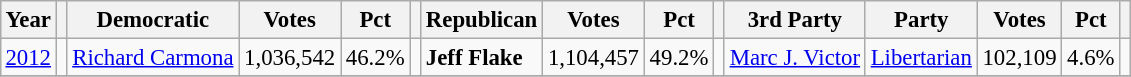<table class="wikitable" style="margin:0.5em ; font-size:95%">
<tr>
<th>Year</th>
<th></th>
<th>Democratic</th>
<th>Votes</th>
<th>Pct</th>
<th></th>
<th>Republican</th>
<th>Votes</th>
<th>Pct</th>
<th></th>
<th>3rd Party</th>
<th>Party</th>
<th>Votes</th>
<th>Pct</th>
<th></th>
</tr>
<tr>
<td><a href='#'>2012</a></td>
<td></td>
<td><a href='#'>Richard Carmona</a></td>
<td>1,036,542</td>
<td>46.2%</td>
<td></td>
<td><strong>Jeff Flake</strong></td>
<td>1,104,457</td>
<td>49.2%</td>
<td></td>
<td><a href='#'>Marc J. Victor</a></td>
<td><a href='#'>Libertarian</a></td>
<td>102,109</td>
<td>4.6%</td>
<td></td>
</tr>
<tr>
</tr>
</table>
